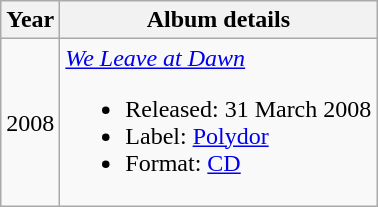<table class="wikitable plainrowheaders">
<tr>
<th scope=col>Year</th>
<th scope=col>Album details</th>
</tr>
<tr>
<td>2008</td>
<td><em><a href='#'>We Leave at Dawn</a></em><br><ul><li>Released: 31 March 2008</li><li>Label: <a href='#'>Polydor</a></li><li>Format: <a href='#'>CD</a></li></ul></td>
</tr>
</table>
